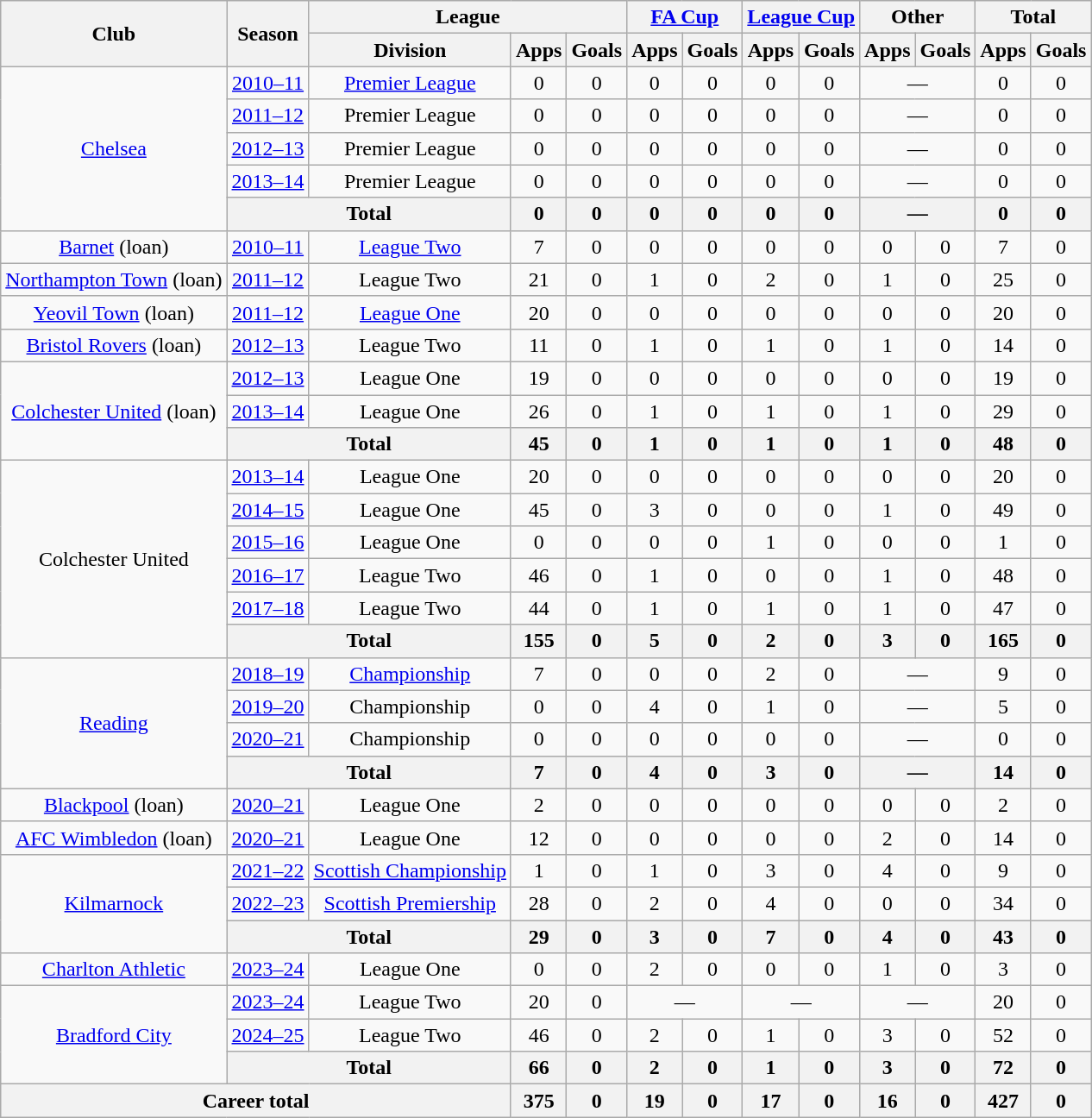<table class=wikitable style="text-align: center;">
<tr>
<th rowspan=2>Club</th>
<th rowspan=2>Season</th>
<th colspan=3>League</th>
<th colspan=2><a href='#'>FA Cup</a></th>
<th colspan=2><a href='#'>League Cup</a></th>
<th colspan=2>Other</th>
<th colspan=2>Total</th>
</tr>
<tr>
<th>Division</th>
<th>Apps</th>
<th>Goals</th>
<th>Apps</th>
<th>Goals</th>
<th>Apps</th>
<th>Goals</th>
<th>Apps</th>
<th>Goals</th>
<th>Apps</th>
<th>Goals</th>
</tr>
<tr>
<td rowspan="5"><a href='#'>Chelsea</a></td>
<td><a href='#'>2010–11</a></td>
<td><a href='#'>Premier League</a></td>
<td>0</td>
<td>0</td>
<td>0</td>
<td>0</td>
<td>0</td>
<td>0</td>
<td colspan="2">—</td>
<td>0</td>
<td>0</td>
</tr>
<tr>
<td><a href='#'>2011–12</a></td>
<td>Premier League</td>
<td>0</td>
<td>0</td>
<td>0</td>
<td>0</td>
<td>0</td>
<td>0</td>
<td colspan="2">—</td>
<td>0</td>
<td>0</td>
</tr>
<tr>
<td><a href='#'>2012–13</a></td>
<td>Premier League</td>
<td>0</td>
<td>0</td>
<td>0</td>
<td>0</td>
<td>0</td>
<td>0</td>
<td colspan="2">—</td>
<td>0</td>
<td>0</td>
</tr>
<tr>
<td><a href='#'>2013–14</a></td>
<td>Premier League</td>
<td>0</td>
<td>0</td>
<td>0</td>
<td>0</td>
<td>0</td>
<td>0</td>
<td colspan="2">—</td>
<td>0</td>
<td>0</td>
</tr>
<tr>
<th colspan="2">Total</th>
<th>0</th>
<th>0</th>
<th>0</th>
<th>0</th>
<th>0</th>
<th>0</th>
<th colspan="2">—</th>
<th>0</th>
<th>0</th>
</tr>
<tr>
<td><a href='#'>Barnet</a> (loan)</td>
<td><a href='#'>2010–11</a></td>
<td><a href='#'>League Two</a></td>
<td>7</td>
<td>0</td>
<td>0</td>
<td>0</td>
<td>0</td>
<td>0</td>
<td>0</td>
<td>0</td>
<td>7</td>
<td>0</td>
</tr>
<tr>
<td><a href='#'>Northampton Town</a> (loan)</td>
<td><a href='#'>2011–12</a></td>
<td>League Two</td>
<td>21</td>
<td>0</td>
<td>1</td>
<td>0</td>
<td>2</td>
<td>0</td>
<td>1</td>
<td>0</td>
<td>25</td>
<td>0</td>
</tr>
<tr>
<td><a href='#'>Yeovil Town</a> (loan)</td>
<td><a href='#'>2011–12</a></td>
<td><a href='#'>League One</a></td>
<td>20</td>
<td>0</td>
<td>0</td>
<td>0</td>
<td>0</td>
<td>0</td>
<td>0</td>
<td>0</td>
<td>20</td>
<td>0</td>
</tr>
<tr>
<td><a href='#'>Bristol Rovers</a> (loan)</td>
<td><a href='#'>2012–13</a></td>
<td>League Two</td>
<td>11</td>
<td>0</td>
<td>1</td>
<td>0</td>
<td>1</td>
<td>0</td>
<td>1</td>
<td>0</td>
<td>14</td>
<td>0</td>
</tr>
<tr>
<td rowspan="3"><a href='#'>Colchester United</a> (loan)</td>
<td><a href='#'>2012–13</a></td>
<td>League One</td>
<td>19</td>
<td>0</td>
<td>0</td>
<td>0</td>
<td>0</td>
<td>0</td>
<td>0</td>
<td>0</td>
<td>19</td>
<td>0</td>
</tr>
<tr>
<td><a href='#'>2013–14</a></td>
<td>League One</td>
<td>26</td>
<td>0</td>
<td>1</td>
<td>0</td>
<td>1</td>
<td>0</td>
<td>1</td>
<td>0</td>
<td>29</td>
<td>0</td>
</tr>
<tr>
<th colspan="2">Total</th>
<th>45</th>
<th>0</th>
<th>1</th>
<th>0</th>
<th>1</th>
<th>0</th>
<th>1</th>
<th>0</th>
<th>48</th>
<th>0</th>
</tr>
<tr>
<td rowspan="6">Colchester United</td>
<td><a href='#'>2013–14</a></td>
<td>League One</td>
<td>20</td>
<td>0</td>
<td>0</td>
<td>0</td>
<td>0</td>
<td>0</td>
<td>0</td>
<td>0</td>
<td>20</td>
<td>0</td>
</tr>
<tr>
<td><a href='#'>2014–15</a></td>
<td>League One</td>
<td>45</td>
<td>0</td>
<td>3</td>
<td>0</td>
<td>0</td>
<td>0</td>
<td>1</td>
<td>0</td>
<td>49</td>
<td>0</td>
</tr>
<tr>
<td><a href='#'>2015–16</a></td>
<td>League One</td>
<td>0</td>
<td>0</td>
<td>0</td>
<td>0</td>
<td>1</td>
<td>0</td>
<td>0</td>
<td>0</td>
<td>1</td>
<td>0</td>
</tr>
<tr>
<td><a href='#'>2016–17</a></td>
<td>League Two</td>
<td>46</td>
<td>0</td>
<td>1</td>
<td>0</td>
<td>0</td>
<td>0</td>
<td>1</td>
<td>0</td>
<td>48</td>
<td>0</td>
</tr>
<tr>
<td><a href='#'>2017–18</a></td>
<td>League Two</td>
<td>44</td>
<td>0</td>
<td>1</td>
<td>0</td>
<td>1</td>
<td>0</td>
<td>1</td>
<td>0</td>
<td>47</td>
<td>0</td>
</tr>
<tr>
<th colspan="2">Total</th>
<th>155</th>
<th>0</th>
<th>5</th>
<th>0</th>
<th>2</th>
<th>0</th>
<th>3</th>
<th>0</th>
<th>165</th>
<th>0</th>
</tr>
<tr>
<td rowspan="4"><a href='#'>Reading</a></td>
<td><a href='#'>2018–19</a></td>
<td><a href='#'>Championship</a></td>
<td>7</td>
<td>0</td>
<td>0</td>
<td>0</td>
<td>2</td>
<td>0</td>
<td colspan="2">—</td>
<td>9</td>
<td>0</td>
</tr>
<tr>
<td><a href='#'>2019–20</a></td>
<td>Championship</td>
<td>0</td>
<td>0</td>
<td>4</td>
<td>0</td>
<td>1</td>
<td>0</td>
<td colspan="2">—</td>
<td>5</td>
<td>0</td>
</tr>
<tr>
<td><a href='#'>2020–21</a></td>
<td>Championship</td>
<td>0</td>
<td>0</td>
<td>0</td>
<td>0</td>
<td>0</td>
<td>0</td>
<td colspan="2">—</td>
<td>0</td>
<td>0</td>
</tr>
<tr>
<th colspan="2">Total</th>
<th>7</th>
<th>0</th>
<th>4</th>
<th>0</th>
<th>3</th>
<th>0</th>
<th colspan="2">—</th>
<th>14</th>
<th>0</th>
</tr>
<tr>
<td><a href='#'>Blackpool</a> (loan)</td>
<td><a href='#'>2020–21</a></td>
<td>League One</td>
<td>2</td>
<td>0</td>
<td>0</td>
<td>0</td>
<td>0</td>
<td>0</td>
<td>0</td>
<td>0</td>
<td>2</td>
<td>0</td>
</tr>
<tr>
<td><a href='#'>AFC Wimbledon</a> (loan)</td>
<td><a href='#'>2020–21</a></td>
<td>League One</td>
<td>12</td>
<td>0</td>
<td>0</td>
<td>0</td>
<td>0</td>
<td>0</td>
<td>2</td>
<td>0</td>
<td>14</td>
<td>0</td>
</tr>
<tr>
<td rowspan="3"><a href='#'>Kilmarnock</a></td>
<td><a href='#'>2021–22</a></td>
<td><a href='#'>Scottish Championship</a></td>
<td>1</td>
<td>0</td>
<td>1</td>
<td>0</td>
<td>3</td>
<td>0</td>
<td>4</td>
<td>0</td>
<td>9</td>
<td>0</td>
</tr>
<tr>
<td><a href='#'>2022–23</a></td>
<td><a href='#'>Scottish Premiership</a></td>
<td>28</td>
<td>0</td>
<td>2</td>
<td>0</td>
<td>4</td>
<td>0</td>
<td>0</td>
<td>0</td>
<td>34</td>
<td>0</td>
</tr>
<tr>
<th colspan="2">Total</th>
<th>29</th>
<th>0</th>
<th>3</th>
<th>0</th>
<th>7</th>
<th>0</th>
<th>4</th>
<th>0</th>
<th>43</th>
<th>0</th>
</tr>
<tr>
<td><a href='#'>Charlton Athletic</a></td>
<td><a href='#'>2023–24</a></td>
<td>League One</td>
<td>0</td>
<td>0</td>
<td>2</td>
<td>0</td>
<td>0</td>
<td>0</td>
<td>1</td>
<td>0</td>
<td>3</td>
<td>0</td>
</tr>
<tr>
<td rowspan="3"><a href='#'>Bradford City</a></td>
<td><a href='#'>2023–24</a></td>
<td>League Two</td>
<td>20</td>
<td>0</td>
<td colspan="2">—</td>
<td colspan="2">—</td>
<td colspan="2">—</td>
<td>20</td>
<td>0</td>
</tr>
<tr>
<td><a href='#'>2024–25</a></td>
<td>League Two</td>
<td>46</td>
<td>0</td>
<td>2</td>
<td>0</td>
<td>1</td>
<td>0</td>
<td>3</td>
<td>0</td>
<td>52</td>
<td>0</td>
</tr>
<tr>
<th colspan="2">Total</th>
<th>66</th>
<th>0</th>
<th>2</th>
<th>0</th>
<th>1</th>
<th>0</th>
<th>3</th>
<th>0</th>
<th>72</th>
<th>0</th>
</tr>
<tr>
<th colspan="3">Career total</th>
<th>375</th>
<th>0</th>
<th>19</th>
<th>0</th>
<th>17</th>
<th>0</th>
<th>16</th>
<th>0</th>
<th>427</th>
<th>0</th>
</tr>
</table>
